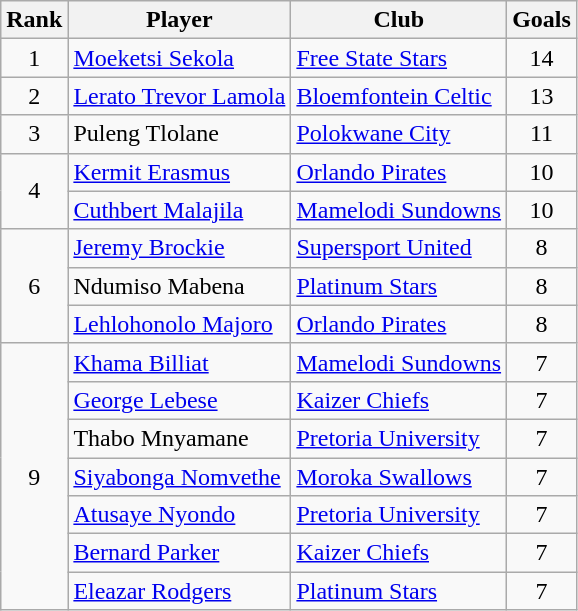<table class="wikitable sortable" style="text-align:center">
<tr>
<th>Rank</th>
<th>Player</th>
<th>Club</th>
<th>Goals</th>
</tr>
<tr>
<td>1</td>
<td align="left"> <a href='#'>Moeketsi Sekola</a></td>
<td align="left"><a href='#'>Free State Stars</a></td>
<td>14</td>
</tr>
<tr>
<td>2</td>
<td align="left"> <a href='#'>Lerato Trevor Lamola</a></td>
<td align="left"><a href='#'>Bloemfontein Celtic</a></td>
<td>13</td>
</tr>
<tr>
<td>3</td>
<td align="left"> Puleng Tlolane</td>
<td align="left"><a href='#'>Polokwane City</a></td>
<td>11</td>
</tr>
<tr>
<td rowspan=2>4</td>
<td align="left"> <a href='#'>Kermit Erasmus</a></td>
<td align="left"><a href='#'>Orlando Pirates</a></td>
<td>10</td>
</tr>
<tr>
<td align="left"> <a href='#'>Cuthbert Malajila</a></td>
<td align="left"><a href='#'>Mamelodi Sundowns</a></td>
<td>10</td>
</tr>
<tr>
<td rowspan=3>6</td>
<td align="left"> <a href='#'>Jeremy Brockie</a></td>
<td align="left"><a href='#'>Supersport United</a></td>
<td>8</td>
</tr>
<tr>
<td align="left"> Ndumiso Mabena</td>
<td align="left"><a href='#'>Platinum Stars</a></td>
<td>8</td>
</tr>
<tr>
<td align="left"> <a href='#'>Lehlohonolo Majoro</a></td>
<td align="left"><a href='#'>Orlando Pirates</a></td>
<td>8</td>
</tr>
<tr>
<td rowspan=7>9</td>
<td align="left"> <a href='#'>Khama Billiat</a></td>
<td align="left"><a href='#'>Mamelodi Sundowns</a></td>
<td>7</td>
</tr>
<tr>
<td align="left"> <a href='#'>George Lebese</a></td>
<td align="left"><a href='#'>Kaizer Chiefs</a></td>
<td>7</td>
</tr>
<tr>
<td align="left"> Thabo Mnyamane</td>
<td align="left"><a href='#'>Pretoria University</a></td>
<td>7</td>
</tr>
<tr>
<td align="left"> <a href='#'>Siyabonga Nomvethe</a></td>
<td align="left"><a href='#'>Moroka Swallows</a></td>
<td>7</td>
</tr>
<tr>
<td align="left"> <a href='#'>Atusaye Nyondo</a></td>
<td align="left"><a href='#'>Pretoria University</a></td>
<td>7</td>
</tr>
<tr>
<td align="left"> <a href='#'>Bernard Parker</a></td>
<td align="left"><a href='#'>Kaizer Chiefs</a></td>
<td>7</td>
</tr>
<tr>
<td align="left"> <a href='#'>Eleazar Rodgers</a></td>
<td align="left"><a href='#'>Platinum Stars</a></td>
<td>7</td>
</tr>
</table>
